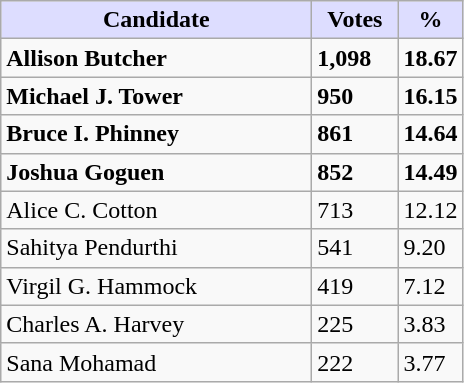<table class="wikitable">
<tr>
<th style="background:#ddf; width:200px;">Candidate</th>
<th style="background:#ddf; width:50px;">Votes</th>
<th style="background:#ddf; width:30px;">%</th>
</tr>
<tr>
<td><strong>Allison Butcher</strong></td>
<td><strong>1,098</strong></td>
<td><strong>18.67</strong></td>
</tr>
<tr>
<td><strong>Michael J. Tower</strong></td>
<td><strong>950</strong></td>
<td><strong>16.15</strong></td>
</tr>
<tr>
<td><strong>Bruce I. Phinney</strong></td>
<td><strong>861</strong></td>
<td><strong>14.64</strong></td>
</tr>
<tr>
<td><strong>Joshua Goguen</strong></td>
<td><strong>852</strong></td>
<td><strong>14.49</strong></td>
</tr>
<tr>
<td>Alice C. Cotton</td>
<td>713</td>
<td>12.12</td>
</tr>
<tr>
<td>Sahitya Pendurthi</td>
<td>541</td>
<td>9.20</td>
</tr>
<tr>
<td>Virgil G. Hammock</td>
<td>419</td>
<td>7.12</td>
</tr>
<tr>
<td>Charles A. Harvey</td>
<td>225</td>
<td>3.83</td>
</tr>
<tr>
<td>Sana Mohamad</td>
<td>222</td>
<td>3.77</td>
</tr>
</table>
